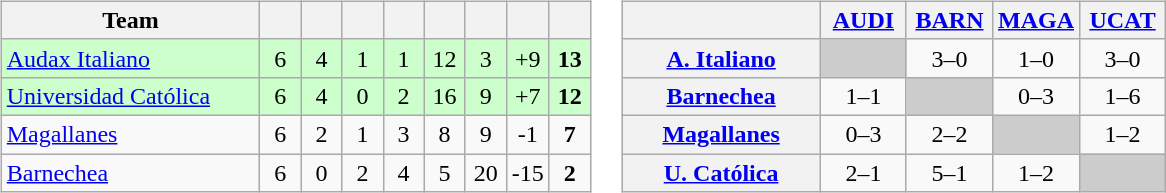<table>
<tr>
<td><br><table class="wikitable" style="text-align: center;">
<tr>
<th width=165>Team</th>
<th width=20></th>
<th width=20></th>
<th width=20></th>
<th width=20></th>
<th width=20></th>
<th width=20></th>
<th width=20></th>
<th width=20></th>
</tr>
<tr align=center bgcolor=CCFFCC>
<td align=left><a href='#'>Audax Italiano</a></td>
<td>6</td>
<td>4</td>
<td>1</td>
<td>1</td>
<td>12</td>
<td>3</td>
<td>+9</td>
<td><strong>13</strong></td>
</tr>
<tr align=center bgcolor=CCFFCC>
<td align=left><a href='#'>Universidad Católica</a></td>
<td>6</td>
<td>4</td>
<td>0</td>
<td>2</td>
<td>16</td>
<td>9</td>
<td>+7</td>
<td><strong>12</strong></td>
</tr>
<tr align=center>
<td align=left><a href='#'>Magallanes</a></td>
<td>6</td>
<td>2</td>
<td>1</td>
<td>3</td>
<td>8</td>
<td>9</td>
<td>-1</td>
<td><strong>7</strong></td>
</tr>
<tr align=center>
<td align=left><a href='#'>Barnechea</a></td>
<td>6</td>
<td>0</td>
<td>2</td>
<td>4</td>
<td>5</td>
<td>20</td>
<td>-15</td>
<td><strong>2</strong></td>
</tr>
</table>
</td>
<td><br><table class="wikitable" style="text-align:center">
<tr>
<th width="125"> </th>
<th width="50"><a href='#'>AUDI</a></th>
<th width="50"><a href='#'>BARN</a></th>
<th width="50"><a href='#'>MAGA</a></th>
<th width="50"><a href='#'>UCAT</a></th>
</tr>
<tr>
<th><a href='#'>A. Italiano</a></th>
<td bgcolor="#CCCCCC"></td>
<td>3–0</td>
<td>1–0</td>
<td>3–0</td>
</tr>
<tr>
<th><a href='#'>Barnechea</a></th>
<td>1–1</td>
<td bgcolor="#CCCCCC"></td>
<td>0–3</td>
<td>1–6</td>
</tr>
<tr>
<th><a href='#'>Magallanes</a></th>
<td>0–3</td>
<td>2–2</td>
<td bgcolor="#CCCCCC"></td>
<td>1–2</td>
</tr>
<tr>
<th><a href='#'>U. Católica</a></th>
<td>2–1</td>
<td>5–1</td>
<td>1–2</td>
<td bgcolor="#CCCCCC"></td>
</tr>
</table>
</td>
</tr>
</table>
